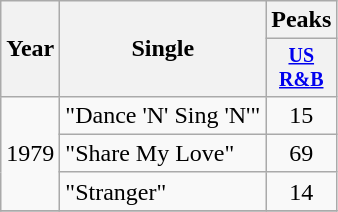<table class="wikitable" style="text-align:center;">
<tr>
<th rowspan="2">Year</th>
<th rowspan="2">Single</th>
<th colspan="1">Peaks</th>
</tr>
<tr style="font-size:smaller;">
<th width="35"><a href='#'>US<br>R&B</a><br></th>
</tr>
<tr>
<td rowspan="3">1979</td>
<td align="left">"Dance 'N' Sing 'N'"</td>
<td>15</td>
</tr>
<tr>
<td align="left">"Share My Love"</td>
<td>69</td>
</tr>
<tr>
<td align="left">"Stranger"</td>
<td>14</td>
</tr>
<tr>
</tr>
</table>
